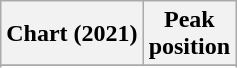<table class="wikitable sortable plainrowheaders" style="text-align:center">
<tr>
<th scope="col">Chart (2021)</th>
<th scope="col">Peak<br>position</th>
</tr>
<tr>
</tr>
<tr>
</tr>
<tr>
</tr>
<tr>
</tr>
<tr>
</tr>
<tr>
</tr>
<tr>
</tr>
<tr>
</tr>
<tr>
</tr>
<tr>
</tr>
<tr>
</tr>
<tr>
</tr>
<tr>
</tr>
<tr>
</tr>
<tr>
</tr>
<tr>
</tr>
</table>
